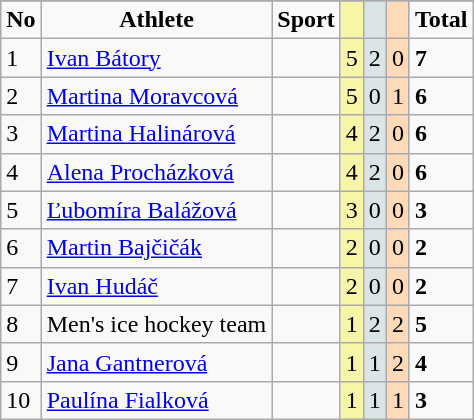<table class="wikitable">
<tr style="background:#efefef;">
</tr>
<tr align=center>
<td><strong>No</strong></td>
<td><strong>Athlete</strong></td>
<td><strong>Sport</strong></td>
<td bgcolor=#f7f6a8></td>
<td bgcolor=#dce5e5></td>
<td bgcolor=#ffdab9></td>
<td><strong>Total</strong></td>
</tr>
<tr>
<td>1</td>
<td><a href='#'>Ivan Bátory</a></td>
<td></td>
<td bgcolor=#f7f6a8>5</td>
<td bgcolor=#dce5e5>2</td>
<td bgcolor=#ffdab9>0</td>
<td><strong>7</strong></td>
</tr>
<tr>
<td>2</td>
<td><a href='#'>Martina Moravcová</a></td>
<td></td>
<td bgcolor=#f7f6a8>5</td>
<td bgcolor=#dce5e5>0</td>
<td bgcolor=#ffdab9>1</td>
<td><strong>6</strong></td>
</tr>
<tr>
<td>3</td>
<td><a href='#'>Martina Halinárová</a></td>
<td></td>
<td bgcolor=#f7f6a8>4</td>
<td bgcolor=#dce5e5>2</td>
<td bgcolor=#ffdab9>0</td>
<td><strong>6</strong></td>
</tr>
<tr>
<td>4</td>
<td><a href='#'>Alena Procházková</a></td>
<td></td>
<td bgcolor=#f7f6a8>4</td>
<td bgcolor=#dce5e5>2</td>
<td bgcolor=#ffdab9>0</td>
<td><strong>6</strong></td>
</tr>
<tr>
<td>5</td>
<td><a href='#'>Ľubomíra Balážová</a></td>
<td></td>
<td bgcolor=#f7f6a8>3</td>
<td bgcolor=#dce5e5>0</td>
<td bgcolor=#ffdab9>0</td>
<td><strong>3</strong></td>
</tr>
<tr>
<td>6</td>
<td><a href='#'>Martin Bajčičák</a></td>
<td></td>
<td bgcolor=#f7f6a8>2</td>
<td bgcolor=#dce5e5>0</td>
<td bgcolor=#ffdab9>0</td>
<td><strong>2</strong></td>
</tr>
<tr>
<td>7</td>
<td><a href='#'>Ivan Hudáč</a></td>
<td></td>
<td bgcolor=#f7f6a8>2</td>
<td bgcolor=#dce5e5>0</td>
<td bgcolor=#ffdab9>0</td>
<td><strong>2</strong></td>
</tr>
<tr>
<td>8</td>
<td>Men's ice hockey team</td>
<td></td>
<td bgcolor=#f7f6a8>1</td>
<td bgcolor=#dce5e5>2</td>
<td bgcolor=#ffdab9>2</td>
<td><strong>5</strong></td>
</tr>
<tr>
<td>9</td>
<td><a href='#'>Jana Gantnerová</a></td>
<td></td>
<td bgcolor=#f7f6a8>1</td>
<td bgcolor=#dce5e5>1</td>
<td bgcolor=#ffdab9>2</td>
<td><strong>4</strong></td>
</tr>
<tr>
<td>10</td>
<td><a href='#'>Paulína Fialková</a></td>
<td></td>
<td bgcolor=#f7f6a8>1</td>
<td bgcolor=#dce5e5>1</td>
<td bgcolor=#ffdab9>1</td>
<td><strong>3</strong></td>
</tr>
</table>
